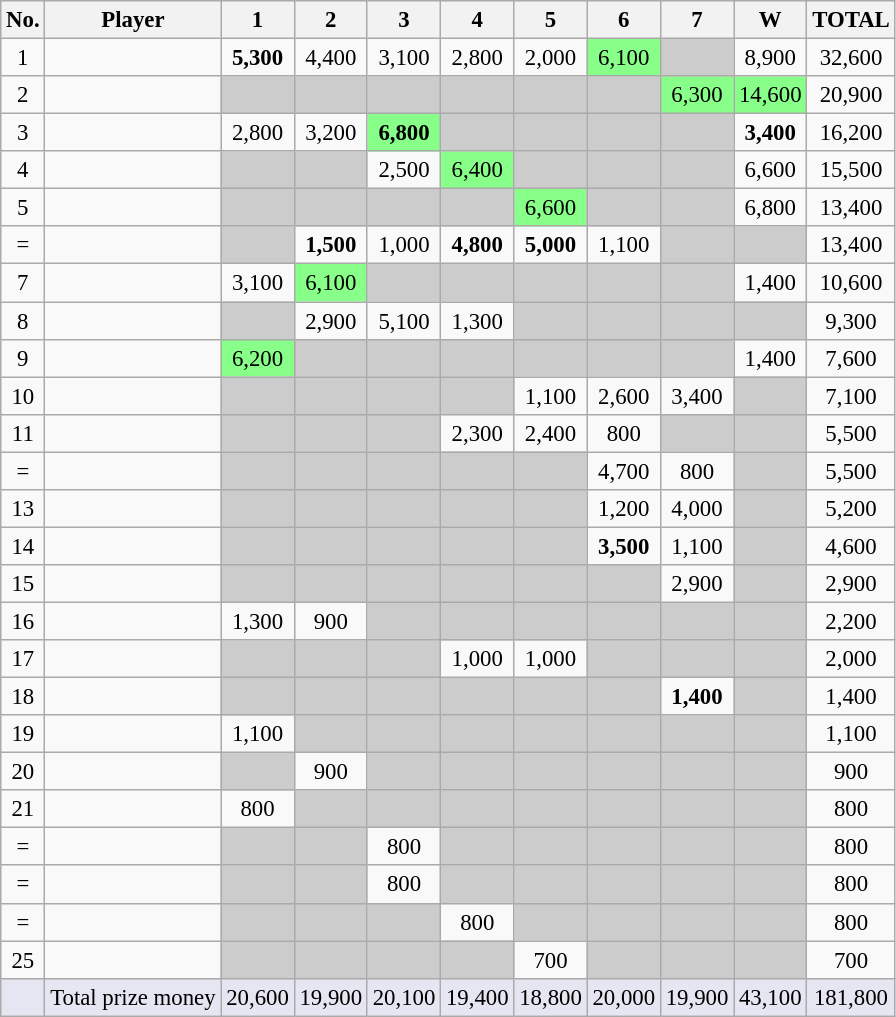<table class="wikitable sortable" style="text-align:center;font-size:95%">
<tr>
<th>No.</th>
<th>Player</th>
<th>1</th>
<th>2</th>
<th>3</th>
<th>4</th>
<th>5</th>
<th>6</th>
<th>7</th>
<th>W</th>
<th>TOTAL</th>
</tr>
<tr>
<td>1</td>
<td style="text-align:left;" data-sort-value="Day, Ryan"></td>
<td><strong>5,300</strong></td>
<td>4,400</td>
<td>3,100</td>
<td>2,800</td>
<td>2,000</td>
<td style="background:#88ff88;">6,100</td>
<td style="background:#cccccc;"></td>
<td>8,900</td>
<td>32,600</td>
</tr>
<tr>
<td>2</td>
<td style="text-align:left;" data-sort-value="Higgins, John"></td>
<td style="background:#cccccc;"></td>
<td style="background:#cccccc;"></td>
<td style="background:#cccccc;"></td>
<td style="background:#cccccc;"></td>
<td style="background:#cccccc;"></td>
<td style="background:#cccccc;"></td>
<td style="background:#88ff88;">6,300</td>
<td style="background:#88ff88;">14,600</td>
<td>20,900</td>
</tr>
<tr>
<td>3</td>
<td style="text-align:left;" data-sort-value="Davis, Mark"></td>
<td>2,800</td>
<td>3,200</td>
<td style="background:#88ff88;"><strong>6,800</strong></td>
<td style="background:#cccccc;"></td>
<td style="background:#cccccc;"></td>
<td style="background:#cccccc;"></td>
<td style="background:#cccccc;"></td>
<td><strong>3,400</strong></td>
<td>16,200</td>
</tr>
<tr>
<td>4</td>
<td style="text-align:left;" data-sort-value="Hawkins, Barry"></td>
<td style="background:#cccccc;"></td>
<td style="background:#cccccc;"></td>
<td>2,500</td>
<td style="background:#88ff88;">6,400</td>
<td style="background:#cccccc;"></td>
<td style="background:#cccccc;"></td>
<td style="background:#cccccc;"></td>
<td>6,600</td>
<td>15,500</td>
</tr>
<tr>
<td>5</td>
<td style="text-align:left;" data-sort-value="Trump, Judd"></td>
<td style="background:#cccccc;"></td>
<td style="background:#cccccc;"></td>
<td style="background:#cccccc;"></td>
<td style="background:#cccccc;"></td>
<td style="background:#88ff88;">6,600</td>
<td style="background:#cccccc;"></td>
<td style="background:#cccccc;"></td>
<td>6,800</td>
<td>13,400</td>
</tr>
<tr>
<td data-sort-value=6>=</td>
<td style="text-align:left;" data-sort-value="Williams, Mark"></td>
<td style="background:#cccccc;"></td>
<td><strong>1,500</strong></td>
<td>1,000</td>
<td><strong>4,800</strong></td>
<td><strong>5,000</strong></td>
<td>1,100</td>
<td style="background:#cccccc;"></td>
<td style="background:#cccccc;"></td>
<td>13,400</td>
</tr>
<tr>
<td>7</td>
<td style="text-align:left;" data-sort-value="McGill, Anthony"></td>
<td>3,100</td>
<td style="background:#88ff88;">6,100</td>
<td style="background:#cccccc;"></td>
<td style="background:#cccccc;"></td>
<td style="background:#cccccc;"></td>
<td style="background:#cccccc;"></td>
<td style="background:#cccccc;"></td>
<td>1,400</td>
<td>10,600</td>
</tr>
<tr>
<td>8</td>
<td style="text-align:left;" data-sort-value="Robertson, Neil"></td>
<td style="background:#cccccc;"></td>
<td>2,900</td>
<td>5,100</td>
<td>1,300</td>
<td style="background:#cccccc;"></td>
<td style="background:#cccccc;"></td>
<td style="background:#cccccc;"></td>
<td style="background:#cccccc;"></td>
<td>9,300</td>
</tr>
<tr>
<td>9</td>
<td style="text-align:left;" data-sort-value="Gilbert, David"></td>
<td style="background:#88ff88;">6,200</td>
<td style="background:#cccccc;"></td>
<td style="background:#cccccc;"></td>
<td style="background:#cccccc;"></td>
<td style="background:#cccccc;"></td>
<td style="background:#cccccc;"></td>
<td style="background:#cccccc;"></td>
<td>1,400</td>
<td>7,600</td>
</tr>
<tr>
<td>10</td>
<td style="text-align:left;" data-sort-value="Bingham, Stuart"></td>
<td style="background:#cccccc;"></td>
<td style="background:#cccccc;"></td>
<td style="background:#cccccc;"></td>
<td style="background:#cccccc;"></td>
<td>1,100</td>
<td>2,600</td>
<td>3,400</td>
<td style="background:#cccccc;"></td>
<td>7,100</td>
</tr>
<tr>
<td>11</td>
<td style="text-align:left;" data-sort-value="Murphy, Shaun"></td>
<td style="background:#cccccc;"></td>
<td style="background:#cccccc;"></td>
<td style="background:#cccccc;"></td>
<td>2,300</td>
<td>2,400</td>
<td>800</td>
<td style="background:#cccccc;"></td>
<td style="background:#cccccc;"></td>
<td>5,500</td>
</tr>
<tr>
<td data-sort-value=12>=</td>
<td style="text-align:left;" data-sort-value="Gould, Martin"></td>
<td style="background:#cccccc;"></td>
<td style="background:#cccccc;"></td>
<td style="background:#cccccc;"></td>
<td style="background:#cccccc;"></td>
<td style="background:#cccccc;"></td>
<td>4,700</td>
<td>800</td>
<td style="background:#cccccc;"></td>
<td>5,500</td>
</tr>
<tr>
<td>13</td>
<td style="text-align:left;" data-sort-value="Selby, Mark"></td>
<td style="background:#cccccc;"></td>
<td style="background:#cccccc;"></td>
<td style="background:#cccccc;"></td>
<td style="background:#cccccc;"></td>
<td style="background:#cccccc;"></td>
<td>1,200</td>
<td>4,000</td>
<td style="background:#cccccc;"></td>
<td>5,200</td>
</tr>
<tr>
<td>14</td>
<td style="text-align:left;" data-sort-value="Walden, Ricky"></td>
<td style="background:#cccccc;"></td>
<td style="background:#cccccc;"></td>
<td style="background:#cccccc;"></td>
<td style="background:#cccccc;"></td>
<td style="background:#cccccc;"></td>
<td><strong>3,500</strong></td>
<td>1,100</td>
<td style="background:#cccccc;"></td>
<td>4,600</td>
</tr>
<tr>
<td>15</td>
<td style="text-align:left;" data-sort-value="Holt, Michael"></td>
<td style="background:#cccccc;"></td>
<td style="background:#cccccc;"></td>
<td style="background:#cccccc;"></td>
<td style="background:#cccccc;"></td>
<td style="background:#cccccc;"></td>
<td style="background:#cccccc;"></td>
<td>2,900</td>
<td style="background:#cccccc;"></td>
<td>2,900</td>
</tr>
<tr>
<td>16</td>
<td style="text-align:left;" data-sort-value="Selt, Matthew"></td>
<td>1,300</td>
<td>900</td>
<td style="background:#cccccc;"></td>
<td style="background:#cccccc;"></td>
<td style="background:#cccccc;"></td>
<td style="background:#cccccc;"></td>
<td style="background:#cccccc;"></td>
<td style="background:#cccccc;"></td>
<td>2,200</td>
</tr>
<tr>
<td>17</td>
<td style="text-align:left;" data-sort-value="Wilson, Kyren"></td>
<td style="background:#cccccc;"></td>
<td style="background:#cccccc;"></td>
<td style="background:#cccccc;"></td>
<td>1,000</td>
<td>1,000</td>
<td style="background:#cccccc;"></td>
<td style="background:#cccccc;"></td>
<td style="background:#cccccc;"></td>
<td>2,000</td>
</tr>
<tr>
<td>18</td>
<td style="text-align:left;" data-sort-value="Dott, Graeme"></td>
<td style="background:#cccccc;"></td>
<td style="background:#cccccc;"></td>
<td style="background:#cccccc;"></td>
<td style="background:#cccccc;"></td>
<td style="background:#cccccc;"></td>
<td style="background:#cccccc;"></td>
<td><strong>1,400</strong></td>
<td style="background:#cccccc;"></td>
<td>1,400</td>
</tr>
<tr>
<td>19</td>
<td style="text-align:left;" data-sort-value="Woollaston, Ben"></td>
<td>1,100</td>
<td style="background:#cccccc;"></td>
<td style="background:#cccccc;"></td>
<td style="background:#cccccc;"></td>
<td style="background:#cccccc;"></td>
<td style="background:#cccccc;"></td>
<td style="background:#cccccc;"></td>
<td style="background:#cccccc;"></td>
<td>1,100</td>
</tr>
<tr>
<td>20</td>
<td style="text-align:left;" data-sort-value="White, Michael"></td>
<td style="background:#cccccc;"></td>
<td>900</td>
<td style="background:#cccccc;"></td>
<td style="background:#cccccc;"></td>
<td style="background:#cccccc;"></td>
<td style="background:#cccccc;"></td>
<td style="background:#cccccc;"></td>
<td style="background:#cccccc;"></td>
<td>900</td>
</tr>
<tr>
<td>21</td>
<td style="text-align:left;" data-sort-value="Milkins, Robert"></td>
<td>800</td>
<td style="background:#cccccc;"></td>
<td style="background:#cccccc;"></td>
<td style="background:#cccccc;"></td>
<td style="background:#cccccc;"></td>
<td style="background:#cccccc;"></td>
<td style="background:#cccccc;"></td>
<td style="background:#cccccc;"></td>
<td>800</td>
</tr>
<tr>
<td data-sort-value=22>=</td>
<td style="text-align:left;" data-sort-value="Carter, Ali"></td>
<td style="background:#cccccc;"></td>
<td style="background:#cccccc;"></td>
<td>800</td>
<td style="background:#cccccc;"></td>
<td style="background:#cccccc;"></td>
<td style="background:#cccccc;"></td>
<td style="background:#cccccc;"></td>
<td style="background:#cccccc;"></td>
<td>800</td>
</tr>
<tr>
<td data-sort-value=23>=</td>
<td style="text-align:left;" data-sort-value="Perry, Joe"></td>
<td style="background:#cccccc;"></td>
<td style="background:#cccccc;"></td>
<td>800</td>
<td style="background:#cccccc;"></td>
<td style="background:#cccccc;"></td>
<td style="background:#cccccc;"></td>
<td style="background:#cccccc;"></td>
<td style="background:#cccccc;"></td>
<td>800</td>
</tr>
<tr>
<td data-sort-value=24>=</td>
<td style="text-align:left;" data-sort-value="Allen, Mark"></td>
<td style="background:#cccccc;"></td>
<td style="background:#cccccc;"></td>
<td style="background:#cccccc;"></td>
<td>800</td>
<td style="background:#cccccc;"></td>
<td style="background:#cccccc;"></td>
<td style="background:#cccccc;"></td>
<td style="background:#cccccc;"></td>
<td>800</td>
</tr>
<tr>
<td>25</td>
<td style="text-align:left;" data-sort-value="Liang, Wenbo"></td>
<td style="background:#cccccc;"></td>
<td style="background:#cccccc;"></td>
<td style="background:#cccccc;"></td>
<td style="background:#cccccc;"></td>
<td>700</td>
<td style="background:#cccccc;"></td>
<td style="background:#cccccc;"></td>
<td style="background:#cccccc;"></td>
<td>700</td>
</tr>
<tr class=sortbottom>
<td style="background:#e6e6f2;"></td>
<td style="text-align:centre; background:#e6e6f2;">Total prize money</td>
<td style="background:#e6e6f2;">20,600</td>
<td style="background:#e6e6f2;">19,900</td>
<td style="background:#e6e6f2;">20,100</td>
<td style="background:#e6e6f2;">19,400</td>
<td style="background:#e6e6f2;">18,800</td>
<td style="background:#e6e6f2;">20,000</td>
<td style="background:#e6e6f2;">19,900</td>
<td style="background:#e6e6f2;">43,100</td>
<td style="background:#e6e6f2;">181,800</td>
</tr>
</table>
